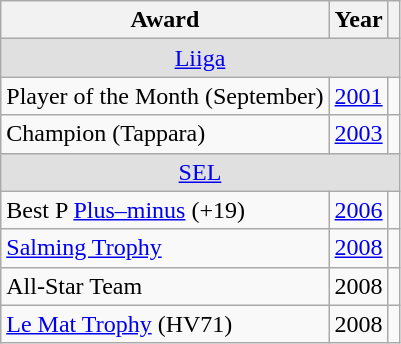<table class="wikitable">
<tr>
<th>Award</th>
<th>Year</th>
<th></th>
</tr>
<tr ALIGN="center" bgcolor="#e0e0e0">
<td colspan="3"><a href='#'>Liiga</a></td>
</tr>
<tr>
<td>Player of the Month (September)</td>
<td><a href='#'>2001</a></td>
<td></td>
</tr>
<tr>
<td>Champion (Tappara)</td>
<td><a href='#'>2003</a></td>
<td></td>
</tr>
<tr ALIGN="center" bgcolor="#e0e0e0">
<td colspan="3"><a href='#'>SEL</a></td>
</tr>
<tr>
<td>Best P <a href='#'>Plus–minus</a> (+19)</td>
<td><a href='#'>2006</a></td>
<td></td>
</tr>
<tr>
<td><a href='#'>Salming Trophy</a></td>
<td><a href='#'>2008</a></td>
<td></td>
</tr>
<tr>
<td>All-Star Team</td>
<td>2008</td>
<td></td>
</tr>
<tr>
<td><a href='#'>Le Mat Trophy</a> (HV71)</td>
<td>2008</td>
<td></td>
</tr>
</table>
